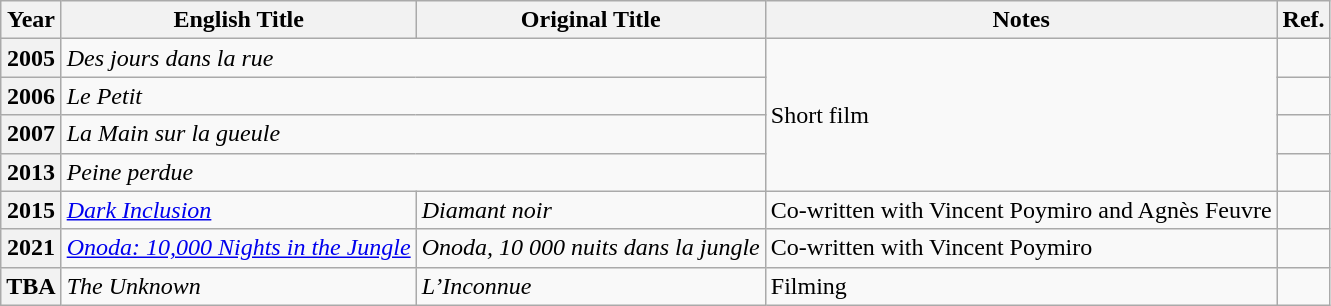<table class="wikitable">
<tr>
<th>Year</th>
<th>English Title</th>
<th>Original Title</th>
<th>Notes</th>
<th>Ref.</th>
</tr>
<tr>
<th>2005</th>
<td colspan="2"><em>Des jours dans la rue</em></td>
<td rowspan="4">Short film</td>
<td></td>
</tr>
<tr>
<th>2006</th>
<td colspan="2"><em>Le Petit</em></td>
<td></td>
</tr>
<tr>
<th>2007</th>
<td colspan="2"><em>La Main sur la gueule</em></td>
<td></td>
</tr>
<tr>
<th>2013</th>
<td colspan="2"><em>Peine perdue</em></td>
<td></td>
</tr>
<tr>
<th>2015</th>
<td><em><a href='#'>Dark Inclusion</a></em></td>
<td><em>Diamant noir</em></td>
<td>Co-written with Vincent Poymiro and Agnès Feuvre</td>
<td align="center"></td>
</tr>
<tr>
<th>2021</th>
<td><em><a href='#'>Onoda: 10,000 Nights in the Jungle</a></em></td>
<td><em>Onoda, 10 000 nuits dans la jungle</em></td>
<td>Co-written with Vincent Poymiro</td>
<td align="center"></td>
</tr>
<tr>
<th>TBA</th>
<td><em>The Unknown</em></td>
<td><em>L’Inconnue</em></td>
<td>Filming</td>
<td align="center"></td>
</tr>
</table>
